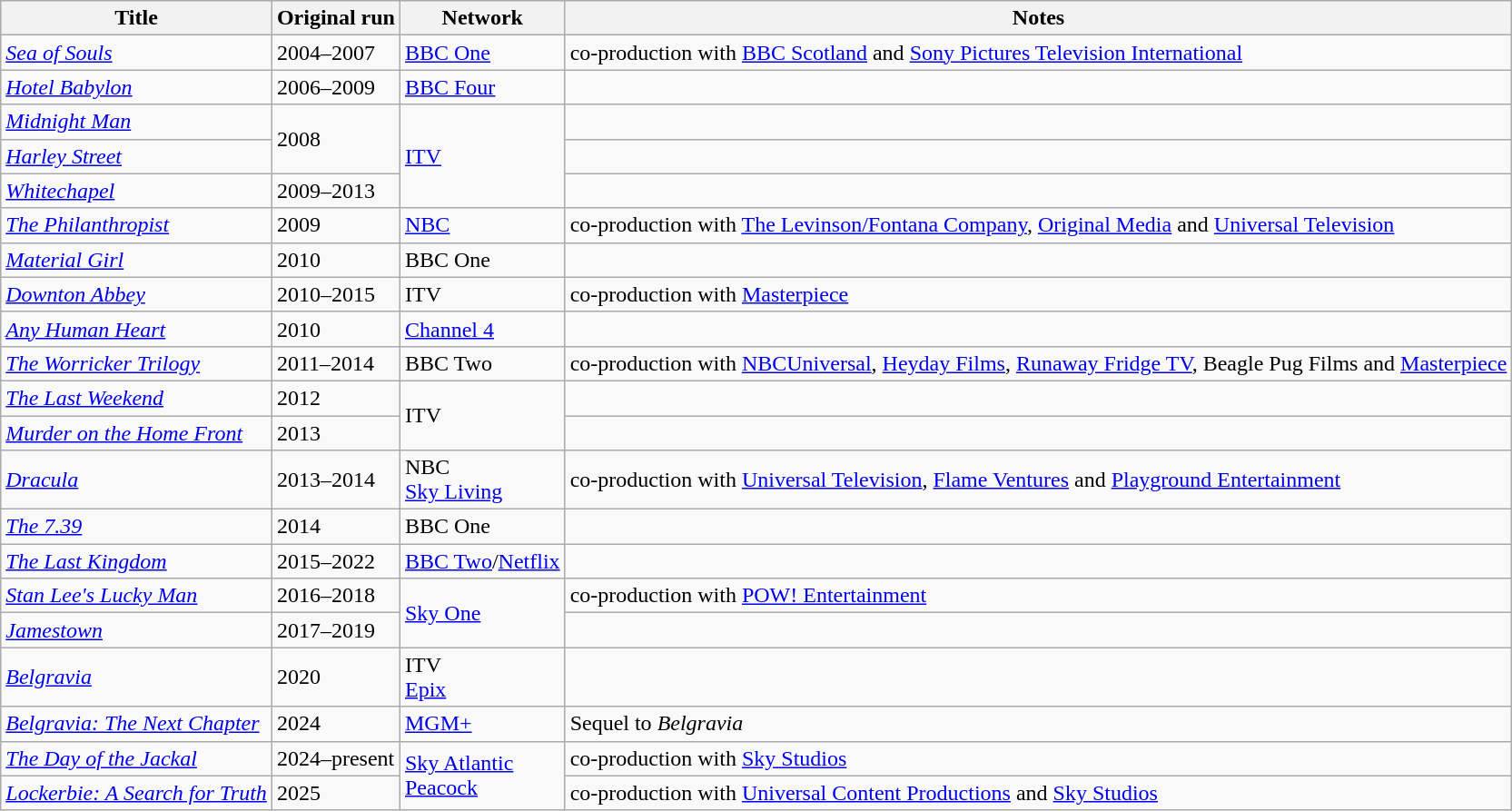<table class="wikitable sortable">
<tr>
<th>Title</th>
<th>Original run</th>
<th>Network</th>
<th>Notes</th>
</tr>
<tr>
<td><em><a href='#'>Sea of Souls</a></em></td>
<td>2004–2007</td>
<td><a href='#'>BBC One</a></td>
<td>co-production with <a href='#'>BBC Scotland</a> and <a href='#'>Sony Pictures Television International</a></td>
</tr>
<tr>
<td><em><a href='#'>Hotel Babylon</a></em></td>
<td>2006–2009</td>
<td><a href='#'>BBC Four</a></td>
<td></td>
</tr>
<tr>
<td><em><a href='#'>Midnight Man</a></em></td>
<td rowspan="2">2008</td>
<td rowspan="3"><a href='#'>ITV</a></td>
</tr>
<tr>
<td><em><a href='#'>Harley Street</a></em></td>
<td></td>
</tr>
<tr>
<td><em><a href='#'>Whitechapel</a></em></td>
<td>2009–2013</td>
<td></td>
</tr>
<tr>
<td><em><a href='#'>The Philanthropist</a></em></td>
<td>2009</td>
<td><a href='#'>NBC</a></td>
<td>co-production with <a href='#'>The Levinson/Fontana Company</a>, <a href='#'>Original Media</a> and <a href='#'>Universal Television</a></td>
</tr>
<tr>
<td><em><a href='#'>Material Girl</a></em></td>
<td>2010</td>
<td>BBC One</td>
<td></td>
</tr>
<tr>
<td><em><a href='#'>Downton Abbey</a></em></td>
<td>2010–2015</td>
<td>ITV</td>
<td>co-production with <a href='#'>Masterpiece</a></td>
</tr>
<tr>
<td><em><a href='#'>Any Human Heart</a></em></td>
<td>2010</td>
<td><a href='#'>Channel 4</a></td>
<td></td>
</tr>
<tr>
<td><em><a href='#'>The Worricker Trilogy</a></em></td>
<td>2011–2014</td>
<td>BBC Two</td>
<td>co-production with <a href='#'>NBCUniversal</a>, <a href='#'>Heyday Films</a>, <a href='#'>Runaway Fridge TV</a>, Beagle Pug Films and <a href='#'>Masterpiece</a></td>
</tr>
<tr>
<td><em><a href='#'>The Last Weekend</a></em></td>
<td>2012</td>
<td rowspan="2">ITV</td>
<td></td>
</tr>
<tr>
<td><em><a href='#'>Murder on the Home Front</a></em></td>
<td>2013</td>
<td></td>
</tr>
<tr>
<td><em><a href='#'>Dracula</a></em></td>
<td>2013–2014</td>
<td>NBC<br><a href='#'>Sky Living</a></td>
<td>co-production with <a href='#'>Universal Television</a>, <a href='#'>Flame Ventures</a> and <a href='#'>Playground Entertainment</a></td>
</tr>
<tr>
<td><em><a href='#'>The 7.39</a></em></td>
<td>2014</td>
<td>BBC One</td>
<td></td>
</tr>
<tr>
<td><em><a href='#'>The Last Kingdom</a></em></td>
<td>2015–2022</td>
<td><a href='#'>BBC Two</a>/<a href='#'>Netflix</a></td>
<td></td>
</tr>
<tr>
<td><em><a href='#'>Stan Lee's Lucky Man</a></em></td>
<td>2016–2018</td>
<td rowspan="2"><a href='#'>Sky One</a></td>
<td>co-production with <a href='#'>POW! Entertainment</a></td>
</tr>
<tr>
<td><em><a href='#'>Jamestown</a></em></td>
<td>2017–2019</td>
<td></td>
</tr>
<tr>
<td><em><a href='#'>Belgravia</a></em></td>
<td>2020</td>
<td>ITV<br><a href='#'>Epix</a></td>
<td></td>
</tr>
<tr>
<td><em><a href='#'>Belgravia: The Next Chapter</a></em></td>
<td>2024</td>
<td><a href='#'>MGM+</a></td>
<td>Sequel to <em>Belgravia</em></td>
</tr>
<tr>
<td><em><a href='#'>The Day of the Jackal</a></em></td>
<td>2024–present</td>
<td rowspan="2"><a href='#'>Sky Atlantic</a><br><a href='#'>Peacock</a></td>
<td>co-production with <a href='#'>Sky Studios</a></td>
</tr>
<tr>
<td><em><a href='#'>Lockerbie: A Search for Truth</a></em></td>
<td>2025</td>
<td>co-production with <a href='#'>Universal Content Productions</a> and <a href='#'>Sky Studios</a></td>
</tr>
</table>
